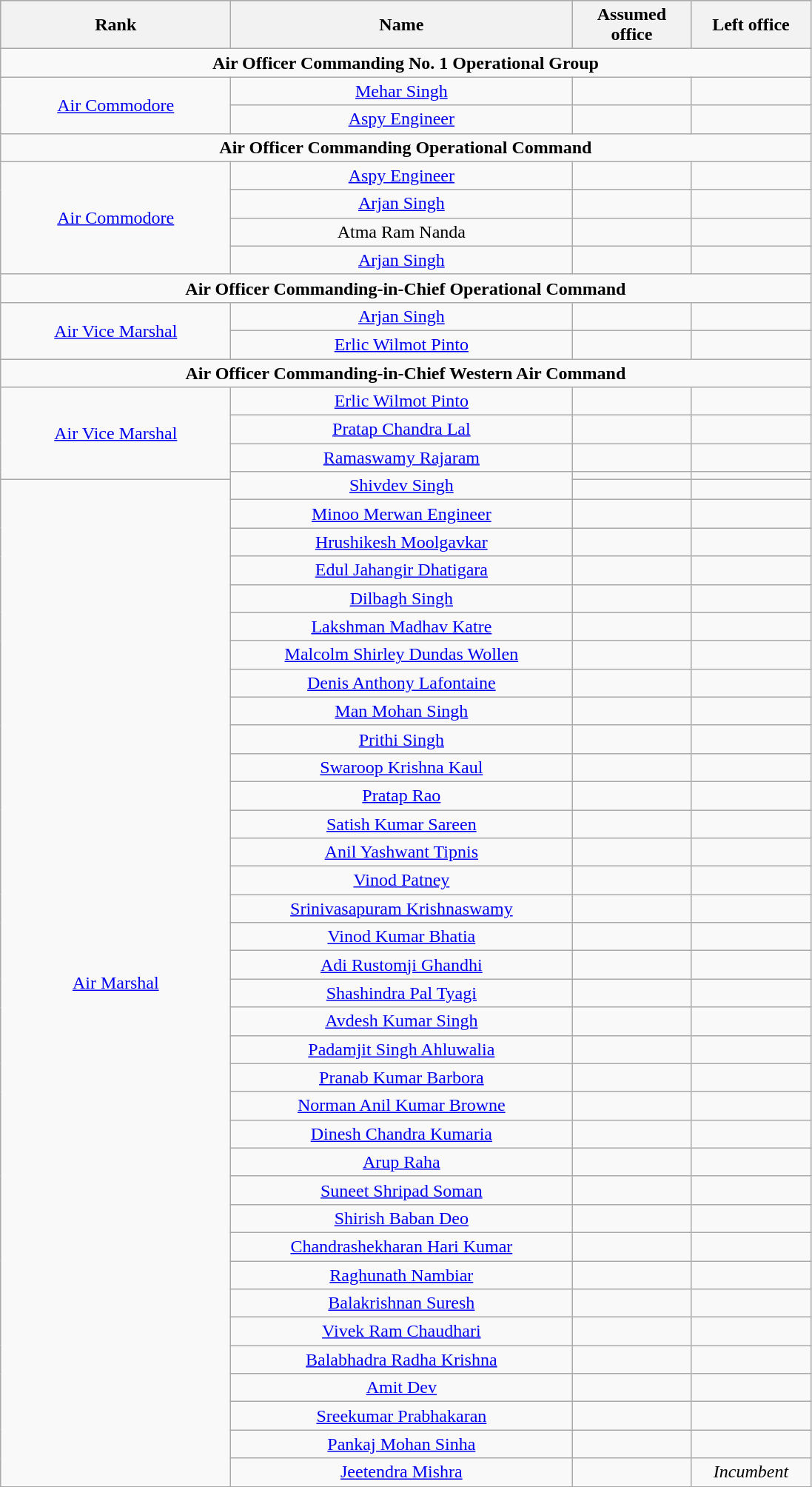<table class="wikitable" style="text-align:center">
<tr style="background:#cccccc">
<th scope="col" style="width: 200px;">Rank</th>
<th scope="col" style="width: 300px;">Name</th>
<th scope="col" style="width: 100px;">Assumed office</th>
<th scope="col" style="width: 100px;">Left office</th>
</tr>
<tr>
<td colspan="4"><strong>Air Officer Commanding No. 1 Operational Group</strong></td>
</tr>
<tr>
<td rowspan="2"><a href='#'>Air Commodore</a></td>
<td><a href='#'>Mehar Singh</a></td>
<td></td>
<td></td>
</tr>
<tr>
<td><a href='#'>Aspy Engineer</a></td>
<td></td>
<td></td>
</tr>
<tr>
<td colspan="4"><strong>Air Officer Commanding Operational Command</strong></td>
</tr>
<tr>
<td rowspan="4"><a href='#'>Air Commodore</a></td>
<td><a href='#'>Aspy Engineer</a></td>
<td></td>
<td></td>
</tr>
<tr>
<td><a href='#'>Arjan Singh</a></td>
<td></td>
<td></td>
</tr>
<tr>
<td>Atma Ram Nanda</td>
<td></td>
<td></td>
</tr>
<tr>
<td><a href='#'>Arjan Singh</a></td>
<td></td>
<td></td>
</tr>
<tr>
<td colspan="4"><strong>Air Officer Commanding-in-Chief Operational Command</strong></td>
</tr>
<tr>
<td rowspan="2"><a href='#'>Air Vice Marshal</a></td>
<td><a href='#'>Arjan Singh</a></td>
<td></td>
<td></td>
</tr>
<tr>
<td><a href='#'>Erlic Wilmot Pinto</a></td>
<td></td>
<td></td>
</tr>
<tr>
<td colspan="4"><strong>Air Officer Commanding-in-Chief Western Air Command</strong></td>
</tr>
<tr>
<td rowspan="4"><a href='#'>Air Vice Marshal</a></td>
<td><a href='#'>Erlic Wilmot Pinto</a></td>
<td></td>
<td></td>
</tr>
<tr>
<td><a href='#'>Pratap Chandra Lal</a></td>
<td></td>
<td></td>
</tr>
<tr>
<td><a href='#'>Ramaswamy Rajaram</a></td>
<td></td>
<td></td>
</tr>
<tr>
<td rowspan='2'><a href='#'>Shivdev Singh</a></td>
<td></td>
<td></td>
</tr>
<tr>
<td rowspan="36"><a href='#'>Air Marshal</a></td>
<td></td>
<td></td>
</tr>
<tr>
<td><a href='#'>Minoo Merwan Engineer</a></td>
<td></td>
<td></td>
</tr>
<tr>
<td><a href='#'>Hrushikesh Moolgavkar</a></td>
<td></td>
<td></td>
</tr>
<tr>
<td><a href='#'>Edul Jahangir Dhatigara</a></td>
<td></td>
<td></td>
</tr>
<tr>
<td><a href='#'>Dilbagh Singh</a></td>
<td></td>
<td></td>
</tr>
<tr>
<td><a href='#'>Lakshman Madhav Katre</a></td>
<td></td>
<td></td>
</tr>
<tr>
<td><a href='#'>Malcolm Shirley Dundas Wollen</a></td>
<td></td>
<td></td>
</tr>
<tr>
<td><a href='#'>Denis Anthony Lafontaine</a></td>
<td></td>
<td></td>
</tr>
<tr>
<td><a href='#'>Man Mohan Singh</a></td>
<td></td>
<td></td>
</tr>
<tr>
<td><a href='#'>Prithi Singh</a></td>
<td></td>
<td></td>
</tr>
<tr>
<td><a href='#'>Swaroop Krishna Kaul</a></td>
<td></td>
<td></td>
</tr>
<tr>
<td><a href='#'>Pratap Rao</a></td>
<td></td>
<td></td>
</tr>
<tr>
<td><a href='#'>Satish Kumar Sareen</a></td>
<td></td>
<td></td>
</tr>
<tr>
<td><a href='#'>Anil Yashwant Tipnis</a></td>
<td></td>
<td></td>
</tr>
<tr>
<td><a href='#'>Vinod Patney</a></td>
<td></td>
<td></td>
</tr>
<tr>
<td><a href='#'>Srinivasapuram Krishnaswamy</a></td>
<td></td>
<td></td>
</tr>
<tr>
<td><a href='#'>Vinod Kumar Bhatia</a></td>
<td></td>
<td></td>
</tr>
<tr>
<td><a href='#'>Adi Rustomji Ghandhi</a></td>
<td></td>
<td></td>
</tr>
<tr>
<td><a href='#'>Shashindra Pal Tyagi</a></td>
<td></td>
<td></td>
</tr>
<tr>
<td><a href='#'>Avdesh Kumar Singh</a></td>
<td></td>
<td></td>
</tr>
<tr>
<td><a href='#'>Padamjit Singh Ahluwalia</a></td>
<td></td>
<td></td>
</tr>
<tr>
<td><a href='#'>Pranab Kumar Barbora</a></td>
<td></td>
<td></td>
</tr>
<tr>
<td><a href='#'>Norman Anil Kumar Browne</a></td>
<td></td>
<td></td>
</tr>
<tr>
<td><a href='#'>Dinesh Chandra Kumaria</a></td>
<td></td>
<td></td>
</tr>
<tr>
<td><a href='#'>Arup Raha</a></td>
<td></td>
<td></td>
</tr>
<tr>
<td><a href='#'>Suneet Shripad Soman</a></td>
<td></td>
<td></td>
</tr>
<tr>
<td><a href='#'>Shirish Baban Deo</a></td>
<td></td>
<td></td>
</tr>
<tr>
<td><a href='#'>Chandrashekharan Hari Kumar</a></td>
<td></td>
<td></td>
</tr>
<tr>
<td><a href='#'>Raghunath Nambiar</a></td>
<td></td>
<td></td>
</tr>
<tr>
<td><a href='#'>Balakrishnan Suresh</a></td>
<td></td>
<td></td>
</tr>
<tr>
<td><a href='#'>Vivek Ram Chaudhari</a></td>
<td></td>
<td></td>
</tr>
<tr>
<td><a href='#'>Balabhadra Radha Krishna </a></td>
<td></td>
<td></td>
</tr>
<tr>
<td><a href='#'>Amit Dev</a></td>
<td></td>
<td></td>
</tr>
<tr>
<td><a href='#'>Sreekumar Prabhakaran</a></td>
<td></td>
<td></td>
</tr>
<tr>
<td><a href='#'>Pankaj Mohan Sinha</a></td>
<td></td>
<td></td>
</tr>
<tr>
<td><a href='#'>Jeetendra Mishra</a></td>
<td></td>
<td><em>Incumbent</em></td>
</tr>
</table>
